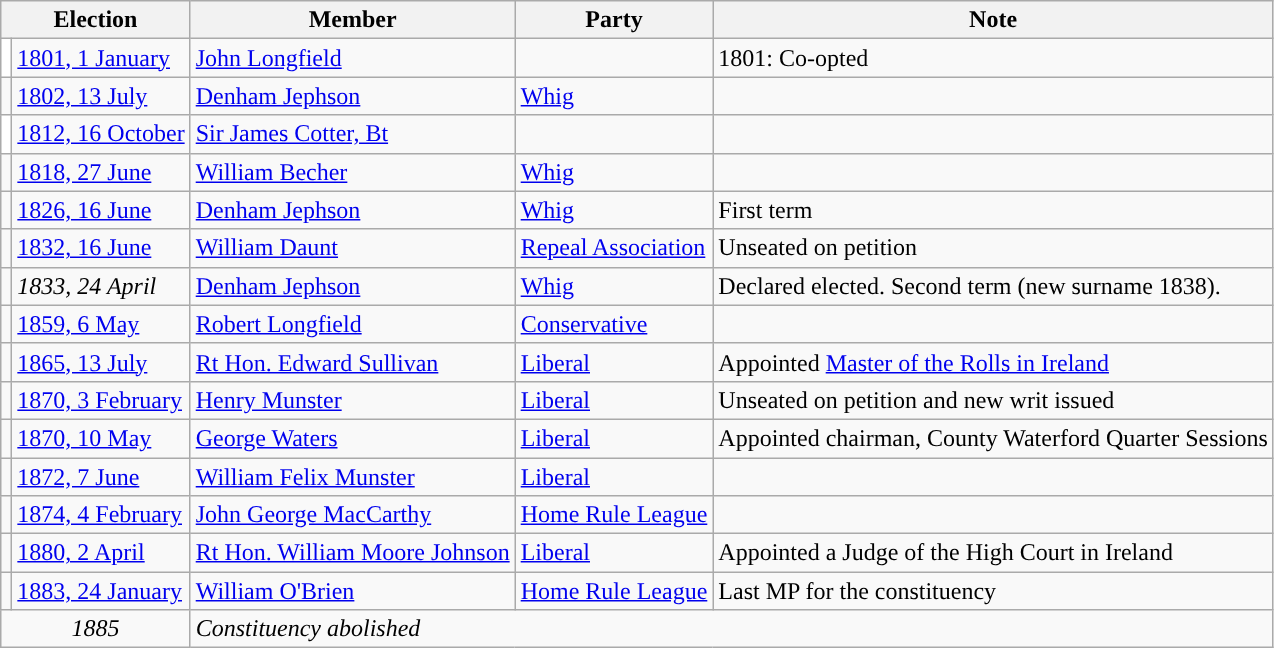<table class="wikitable">
<tr>
<th colspan="2">Election</th>
<th>Member</th>
<th>Party</th>
<th>Note</th>
</tr>
<tr>
<td style="color:inherit;background-color: white"></td>
<td><a href='#'>1801, 1 January</a></td>
<td><a href='#'>John Longfield</a></td>
<td></td>
<td>1801: Co-opted</td>
</tr>
<tr>
<td style="color:inherit;background-color: "></td>
<td><a href='#'>1802, 13 July</a></td>
<td><a href='#'>Denham Jephson</a></td>
<td><a href='#'>Whig</a></td>
<td></td>
</tr>
<tr>
<td style="color:inherit;background-color: white"></td>
<td><a href='#'>1812, 16 October</a></td>
<td><a href='#'>Sir James Cotter, Bt</a></td>
<td></td>
<td></td>
</tr>
<tr>
<td style="color:inherit;background-color: "></td>
<td><a href='#'>1818, 27 June</a></td>
<td><a href='#'>William Becher</a></td>
<td><a href='#'>Whig</a></td>
<td></td>
</tr>
<tr>
<td style="color:inherit;background-color: "></td>
<td><a href='#'>1826, 16 June</a></td>
<td><a href='#'>Denham Jephson</a></td>
<td><a href='#'>Whig</a></td>
<td>First term</td>
</tr>
<tr>
<td style="color:inherit;background-color: "></td>
<td><a href='#'>1832, 16 June</a></td>
<td><a href='#'>William Daunt</a></td>
<td><a href='#'>Repeal Association</a></td>
<td>Unseated on petition</td>
</tr>
<tr>
<td style="color:inherit;background-color: "></td>
<td><em>1833, 24 April</em></td>
<td><a href='#'>Denham Jephson</a></td>
<td><a href='#'>Whig</a></td>
<td>Declared elected. Second term (new surname 1838).</td>
</tr>
<tr>
<td style="color:inherit;background-color: "></td>
<td><a href='#'>1859, 6 May</a></td>
<td><a href='#'>Robert Longfield</a></td>
<td><a href='#'>Conservative</a></td>
<td></td>
</tr>
<tr>
<td style="color:inherit;background-color: "></td>
<td><a href='#'>1865, 13 July</a></td>
<td><a href='#'>Rt Hon. Edward Sullivan</a></td>
<td><a href='#'>Liberal</a></td>
<td>Appointed <a href='#'>Master of the Rolls in Ireland</a></td>
</tr>
<tr>
<td style="color:inherit;background-color: "></td>
<td><a href='#'>1870, 3 February</a></td>
<td><a href='#'>Henry Munster</a></td>
<td><a href='#'>Liberal</a></td>
<td>Unseated on petition and new writ issued</td>
</tr>
<tr>
<td style="color:inherit;background-color: "></td>
<td><a href='#'>1870, 10 May</a></td>
<td><a href='#'>George Waters</a></td>
<td><a href='#'>Liberal</a></td>
<td>Appointed chairman, County Waterford Quarter Sessions</td>
</tr>
<tr>
<td style="color:inherit;background-color: "></td>
<td><a href='#'>1872, 7 June</a></td>
<td><a href='#'>William Felix Munster</a></td>
<td><a href='#'>Liberal</a></td>
<td></td>
</tr>
<tr>
<td style="color:inherit;background-color: "></td>
<td><a href='#'>1874, 4 February</a></td>
<td><a href='#'>John George MacCarthy</a></td>
<td><a href='#'>Home Rule League</a></td>
<td></td>
</tr>
<tr>
<td style="color:inherit;background-color: "></td>
<td><a href='#'>1880, 2 April</a></td>
<td><a href='#'>Rt Hon. William Moore Johnson</a></td>
<td><a href='#'>Liberal</a></td>
<td>Appointed a Judge of the High Court in Ireland</td>
</tr>
<tr>
<td style="color:inherit;background-color: "></td>
<td><a href='#'>1883, 24 January</a></td>
<td><a href='#'>William O'Brien</a></td>
<td><a href='#'>Home Rule League</a></td>
<td>Last MP for the constituency</td>
</tr>
<tr>
<td colspan="2" align="center"><em>1885</em></td>
<td colspan="3"><em>Constituency abolished</em></td>
</tr>
</table>
